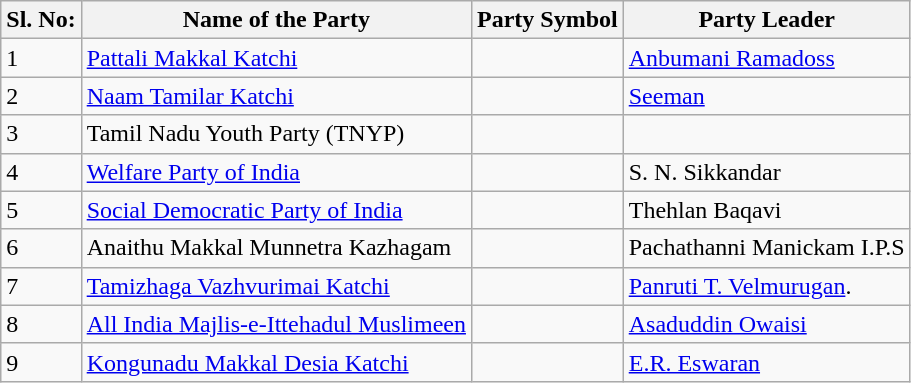<table class="wikitable sortable">
<tr>
<th>Sl. No:</th>
<th>Name of the Party</th>
<th>Party Symbol</th>
<th>Party Leader</th>
</tr>
<tr>
<td>1</td>
<td><a href='#'>Pattali Makkal Katchi</a></td>
<td></td>
<td><a href='#'>Anbumani Ramadoss</a></td>
</tr>
<tr>
<td>2</td>
<td><a href='#'>Naam Tamilar Katchi</a></td>
<td></td>
<td><a href='#'>Seeman</a></td>
</tr>
<tr>
<td>3</td>
<td>Tamil Nadu Youth Party (TNYP)</td>
<td></td>
<td></td>
</tr>
<tr>
<td>4</td>
<td><a href='#'>Welfare Party of India</a></td>
<td></td>
<td>S. N. Sikkandar</td>
</tr>
<tr>
<td>5</td>
<td><a href='#'>Social Democratic Party of India</a></td>
<td></td>
<td>Thehlan Baqavi</td>
</tr>
<tr>
<td>6</td>
<td>Anaithu Makkal Munnetra Kazhagam</td>
<td></td>
<td>Pachathanni Manickam I.P.S</td>
</tr>
<tr>
<td>7</td>
<td><a href='#'>Tamizhaga Vazhvurimai Katchi</a></td>
<td></td>
<td><a href='#'>Panruti T. Velmurugan</a>.</td>
</tr>
<tr>
<td>8</td>
<td><a href='#'>All India Majlis-e-Ittehadul Muslimeen</a></td>
<td></td>
<td><a href='#'>Asaduddin Owaisi</a></td>
</tr>
<tr>
<td>9</td>
<td><a href='#'>Kongunadu Makkal Desia Katchi</a></td>
<td></td>
<td><a href='#'>E.R. Eswaran</a></td>
</tr>
</table>
